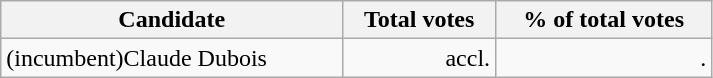<table class="wikitable" width="475">
<tr>
<th align="left">Candidate</th>
<th align="right">Total votes</th>
<th align="right">% of total votes</th>
</tr>
<tr>
<td align="left">(incumbent)Claude Dubois</td>
<td align="right">accl.</td>
<td align="right">.</td>
</tr>
</table>
